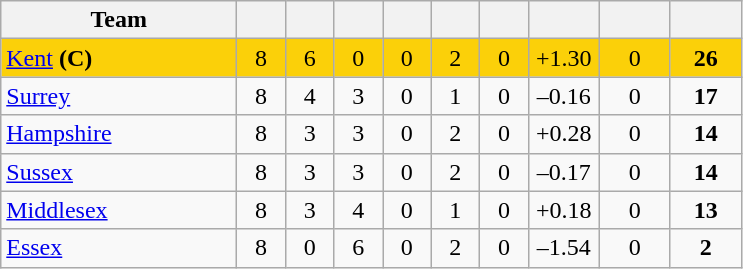<table class="wikitable" style="text-align:center">
<tr>
<th width="150">Team</th>
<th width="25"></th>
<th width="25"></th>
<th width="25"></th>
<th width="25"></th>
<th width="25"></th>
<th width="25"></th>
<th width="40"></th>
<th width="40"></th>
<th width="40"></th>
</tr>
<tr style="background:#fbd009">
<td style="text-align:left"><a href='#'>Kent</a> <strong>(C)</strong></td>
<td>8</td>
<td>6</td>
<td>0</td>
<td>0</td>
<td>2</td>
<td>0</td>
<td>+1.30</td>
<td>0</td>
<td><strong>26</strong></td>
</tr>
<tr>
<td style="text-align:left"><a href='#'>Surrey</a></td>
<td>8</td>
<td>4</td>
<td>3</td>
<td>0</td>
<td>1</td>
<td>0</td>
<td>–0.16</td>
<td>0</td>
<td><strong>17</strong></td>
</tr>
<tr>
<td style="text-align:left"><a href='#'>Hampshire</a></td>
<td>8</td>
<td>3</td>
<td>3</td>
<td>0</td>
<td>2</td>
<td>0</td>
<td>+0.28</td>
<td>0</td>
<td><strong>14</strong></td>
</tr>
<tr>
<td style="text-align:left"><a href='#'>Sussex</a></td>
<td>8</td>
<td>3</td>
<td>3</td>
<td>0</td>
<td>2</td>
<td>0</td>
<td>–0.17</td>
<td>0</td>
<td><strong>14</strong></td>
</tr>
<tr>
<td style="text-align:left"><a href='#'>Middlesex</a></td>
<td>8</td>
<td>3</td>
<td>4</td>
<td>0</td>
<td>1</td>
<td>0</td>
<td>+0.18</td>
<td>0</td>
<td><strong>13</strong></td>
</tr>
<tr>
<td style="text-align:left"><a href='#'>Essex</a></td>
<td>8</td>
<td>0</td>
<td>6</td>
<td>0</td>
<td>2</td>
<td>0</td>
<td>–1.54</td>
<td>0</td>
<td><strong>2</strong></td>
</tr>
</table>
